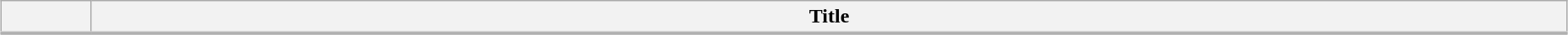<table class="wikitable" style="width:98%; margin:auto; background:#FFF;">
<tr style="border-bottom: 3px solid #bebebe">
<th style="width:4em;"></th>
<th>Title</th>
</tr>
<tr>
</tr>
</table>
